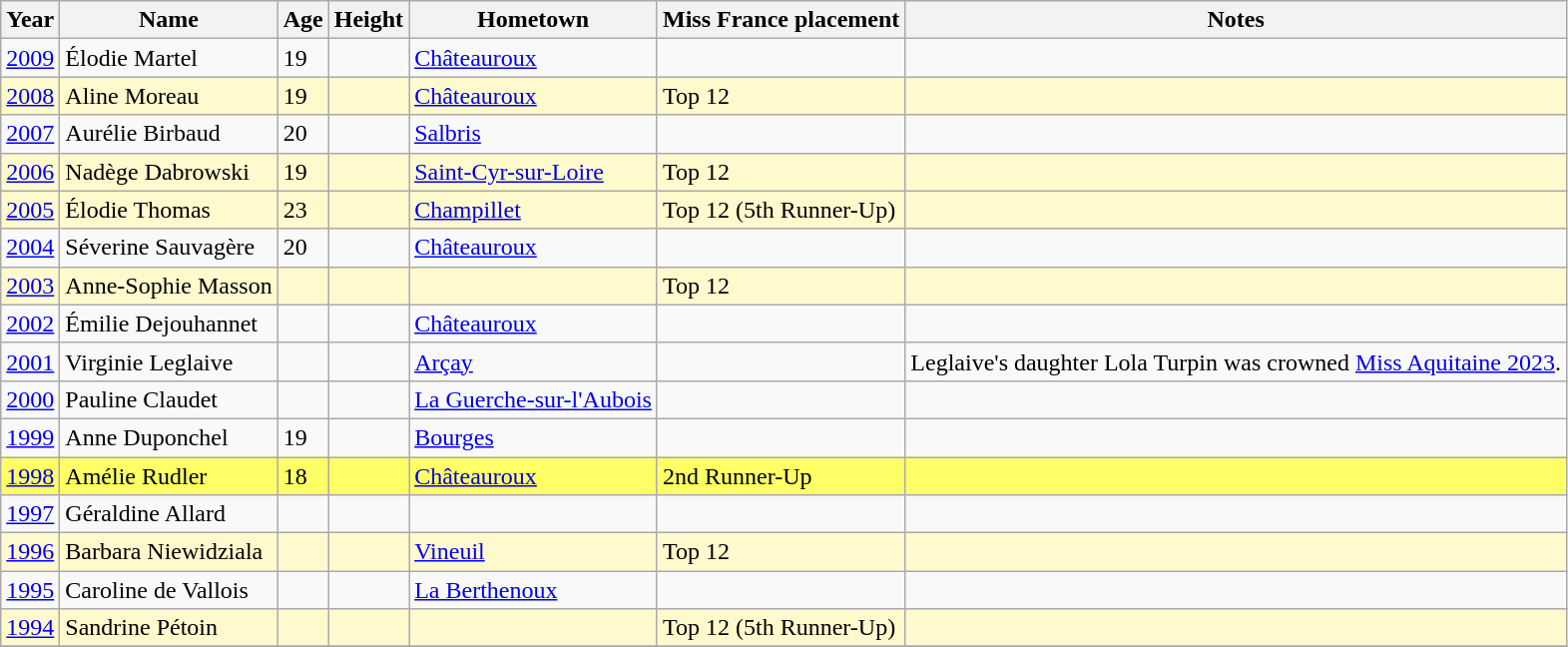<table class="wikitable sortable">
<tr>
<th>Year</th>
<th>Name</th>
<th>Age</th>
<th>Height</th>
<th>Hometown</th>
<th>Miss France placement</th>
<th>Notes</th>
</tr>
<tr>
<td><a href='#'>2009</a></td>
<td>Élodie Martel</td>
<td>19</td>
<td></td>
<td><a href='#'>Châteauroux</a></td>
<td></td>
<td></td>
</tr>
<tr bgcolor=#FFFACD>
<td><a href='#'>2008</a></td>
<td>Aline Moreau</td>
<td>19</td>
<td></td>
<td><a href='#'>Châteauroux</a></td>
<td>Top 12</td>
<td></td>
</tr>
<tr>
<td><a href='#'>2007</a></td>
<td>Aurélie Birbaud</td>
<td>20</td>
<td></td>
<td><a href='#'>Salbris</a></td>
<td></td>
<td></td>
</tr>
<tr bgcolor=#FFFACD>
<td><a href='#'>2006</a></td>
<td>Nadège Dabrowski</td>
<td>19</td>
<td></td>
<td><a href='#'>Saint-Cyr-sur-Loire</a></td>
<td>Top 12</td>
<td></td>
</tr>
<tr bgcolor=#FFFACD>
<td><a href='#'>2005</a></td>
<td>Élodie Thomas</td>
<td>23</td>
<td></td>
<td><a href='#'>Champillet</a></td>
<td>Top 12 (5th Runner-Up)</td>
<td></td>
</tr>
<tr>
<td><a href='#'>2004</a></td>
<td>Séverine Sauvagère</td>
<td>20</td>
<td></td>
<td><a href='#'>Châteauroux</a></td>
<td></td>
<td></td>
</tr>
<tr bgcolor=#FFFACD>
<td><a href='#'>2003</a></td>
<td>Anne-Sophie Masson</td>
<td></td>
<td></td>
<td></td>
<td>Top 12</td>
<td></td>
</tr>
<tr>
<td><a href='#'>2002</a></td>
<td>Émilie Dejouhannet</td>
<td></td>
<td></td>
<td><a href='#'>Châteauroux</a></td>
<td></td>
<td></td>
</tr>
<tr>
<td><a href='#'>2001</a></td>
<td>Virginie Leglaive</td>
<td></td>
<td></td>
<td><a href='#'>Arçay</a></td>
<td></td>
<td>Leglaive's daughter Lola Turpin was crowned <a href='#'>Miss Aquitaine 2023</a>.</td>
</tr>
<tr>
<td><a href='#'>2000</a></td>
<td>Pauline Claudet</td>
<td></td>
<td></td>
<td><a href='#'>La Guerche-sur-l'Aubois</a></td>
<td></td>
<td></td>
</tr>
<tr>
<td><a href='#'>1999</a></td>
<td>Anne Duponchel</td>
<td>19</td>
<td></td>
<td><a href='#'>Bourges</a></td>
<td></td>
<td></td>
</tr>
<tr bgcolor=#FFFF66>
<td><a href='#'>1998</a></td>
<td>Amélie Rudler</td>
<td>18</td>
<td></td>
<td><a href='#'>Châteauroux</a></td>
<td>2nd Runner-Up</td>
<td></td>
</tr>
<tr>
<td><a href='#'>1997</a></td>
<td>Géraldine Allard</td>
<td></td>
<td></td>
<td></td>
<td></td>
<td></td>
</tr>
<tr bgcolor=#FFFACD>
<td><a href='#'>1996</a></td>
<td>Barbara Niewidziala</td>
<td></td>
<td></td>
<td><a href='#'>Vineuil</a></td>
<td>Top 12</td>
<td></td>
</tr>
<tr>
<td><a href='#'>1995</a></td>
<td>Caroline de Vallois</td>
<td></td>
<td></td>
<td><a href='#'>La Berthenoux</a></td>
<td></td>
<td></td>
</tr>
<tr bgcolor=#FFFACD>
<td><a href='#'>1994</a></td>
<td>Sandrine Pétoin</td>
<td></td>
<td></td>
<td></td>
<td>Top 12 (5th Runner-Up)</td>
<td></td>
</tr>
<tr>
</tr>
</table>
